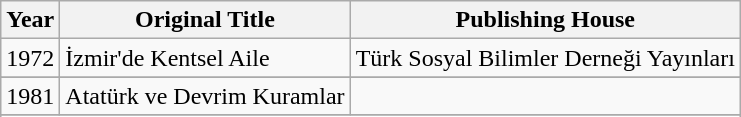<table class="wikitable">
<tr>
<th>Year</th>
<th>Original Title</th>
<th>Publishing House</th>
</tr>
<tr>
<td>1972</td>
<td>İzmir'de Kentsel Aile</td>
<td>Türk Sosyal Bilimler Derneği Yayınları</td>
</tr>
<tr>
</tr>
<tr>
<td>1981</td>
<td>Atatürk ve Devrim Kuramlar</td>
<td></td>
</tr>
<tr>
</tr>
<tr>
</tr>
</table>
